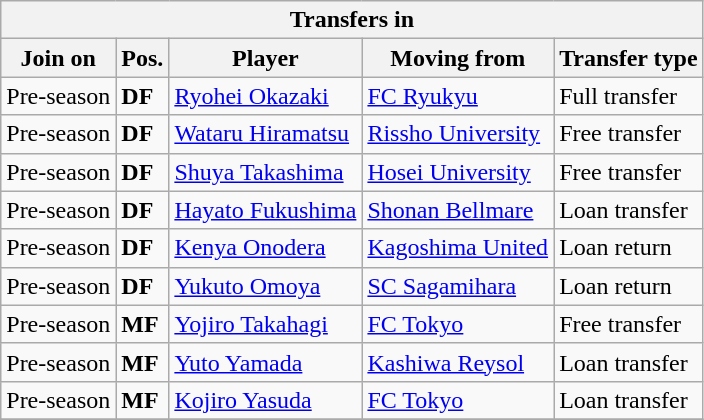<table class="wikitable sortable" style=“text-align:left;>
<tr>
<th colspan="5">Transfers in</th>
</tr>
<tr>
<th>Join on</th>
<th>Pos.</th>
<th>Player</th>
<th>Moving from</th>
<th>Transfer type</th>
</tr>
<tr>
<td>Pre-season</td>
<td><strong>DF</strong></td>
<td> <a href='#'>Ryohei Okazaki</a></td>
<td> <a href='#'>FC Ryukyu</a></td>
<td>Full transfer</td>
</tr>
<tr>
<td>Pre-season</td>
<td><strong>DF</strong></td>
<td> <a href='#'>Wataru Hiramatsu</a></td>
<td> <a href='#'>Rissho University</a></td>
<td>Free transfer</td>
</tr>
<tr>
<td>Pre-season</td>
<td><strong>DF</strong></td>
<td> <a href='#'>Shuya Takashima</a></td>
<td> <a href='#'>Hosei University</a></td>
<td>Free transfer</td>
</tr>
<tr>
<td>Pre-season</td>
<td><strong>DF</strong></td>
<td> <a href='#'>Hayato Fukushima</a></td>
<td> <a href='#'>Shonan Bellmare</a></td>
<td>Loan transfer</td>
</tr>
<tr>
<td>Pre-season</td>
<td><strong>DF</strong></td>
<td> <a href='#'>Kenya Onodera</a></td>
<td> <a href='#'>Kagoshima United</a></td>
<td>Loan return</td>
</tr>
<tr>
<td>Pre-season</td>
<td><strong>DF</strong></td>
<td> <a href='#'>Yukuto Omoya</a></td>
<td> <a href='#'>SC Sagamihara</a></td>
<td>Loan return</td>
</tr>
<tr>
<td>Pre-season</td>
<td><strong>MF</strong></td>
<td> <a href='#'>Yojiro Takahagi</a></td>
<td> <a href='#'>FC Tokyo</a></td>
<td>Free transfer</td>
</tr>
<tr>
<td>Pre-season</td>
<td><strong>MF</strong></td>
<td> <a href='#'>Yuto Yamada</a></td>
<td> <a href='#'>Kashiwa Reysol</a></td>
<td>Loan transfer</td>
</tr>
<tr>
<td>Pre-season</td>
<td><strong>MF</strong></td>
<td> <a href='#'>Kojiro Yasuda</a></td>
<td> <a href='#'>FC Tokyo</a></td>
<td>Loan transfer</td>
</tr>
<tr>
</tr>
</table>
